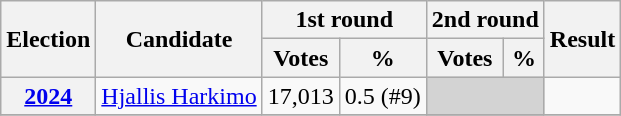<table class=wikitable>
<tr>
<th rowspan=2>Election</th>
<th rowspan=2>Candidate</th>
<th colspan=2>1st round</th>
<th colspan=2>2nd round</th>
<th rowspan=2>Result</th>
</tr>
<tr>
<th>Votes</th>
<th>%</th>
<th>Votes</th>
<th>%</th>
</tr>
<tr>
<th><a href='#'>2024</a></th>
<td><a href='#'>Hjallis Harkimo</a></td>
<td>17,013</td>
<td>0.5 (#9)</td>
<td colspan="2" style="background:lightgrey;"></td>
<td></td>
</tr>
<tr>
</tr>
</table>
